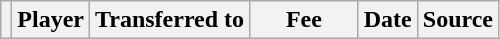<table class="wikitable plainrowheaders sortable">
<tr>
<th></th>
<th scope="col">Player</th>
<th>Transferred to</th>
<th style="width: 65px;">Fee</th>
<th scope="col">Date</th>
<th scope="col">Source</th>
</tr>
</table>
